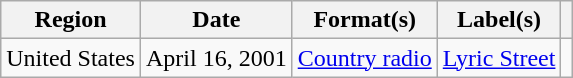<table class="wikitable">
<tr>
<th>Region</th>
<th>Date</th>
<th>Format(s)</th>
<th>Label(s)</th>
<th></th>
</tr>
<tr>
<td>United States</td>
<td>April 16, 2001</td>
<td><a href='#'>Country radio</a></td>
<td><a href='#'>Lyric Street</a></td>
<td></td>
</tr>
</table>
